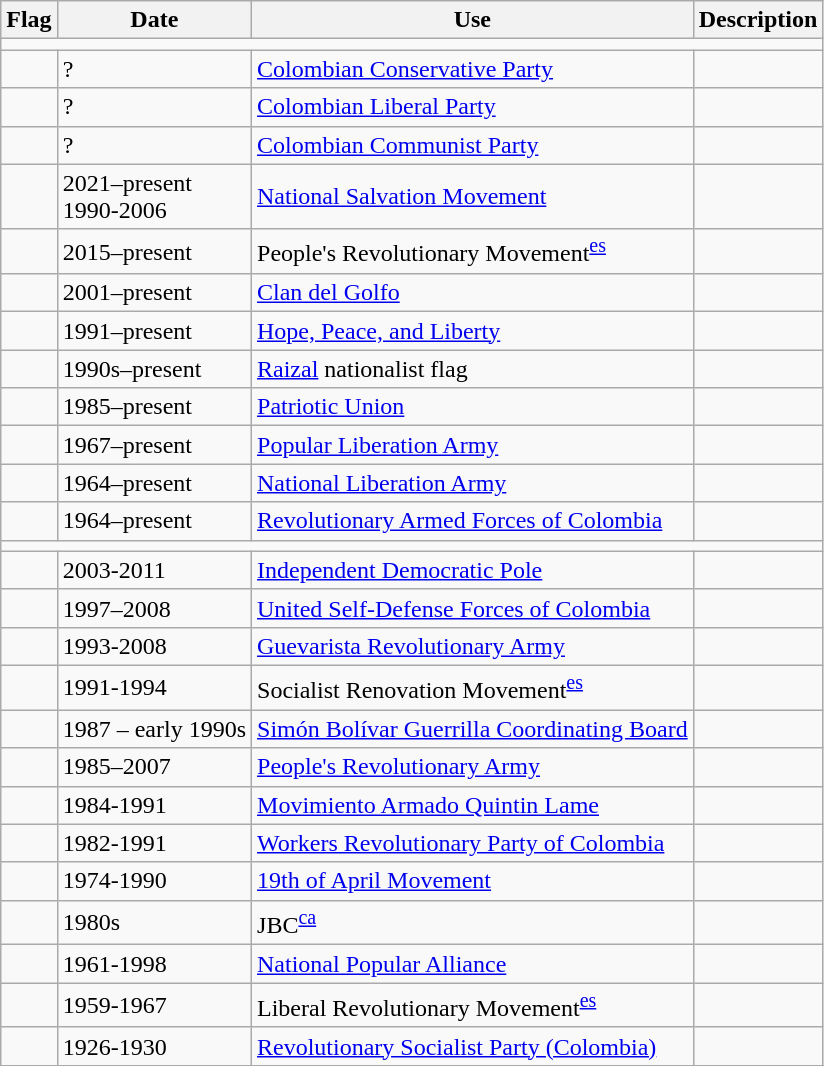<table class="wikitable sortable">
<tr>
<th class="unsortable">Flag</th>
<th>Date</th>
<th class="unsortable">Use</th>
<th class="unsortable">Description</th>
</tr>
<tr>
<td colspan="4"></td>
</tr>
<tr>
<td></td>
<td>?</td>
<td><a href='#'>Colombian Conservative Party</a></td>
<td></td>
</tr>
<tr>
<td></td>
<td>?</td>
<td><a href='#'>Colombian Liberal Party</a></td>
<td></td>
</tr>
<tr>
<td></td>
<td>?</td>
<td><a href='#'>Colombian Communist Party</a></td>
<td></td>
</tr>
<tr>
<td></td>
<td>2021–present<br>1990-2006</td>
<td><a href='#'>National Salvation Movement</a></td>
<td></td>
</tr>
<tr>
<td></td>
<td>2015–present</td>
<td>People's Revolutionary Movement<sup><a href='#'>es</a></sup></td>
<td></td>
</tr>
<tr>
<td></td>
<td>2001–present</td>
<td><a href='#'>Clan del Golfo</a></td>
<td></td>
</tr>
<tr>
<td></td>
<td>1991–present</td>
<td><a href='#'>Hope, Peace, and Liberty</a></td>
<td></td>
</tr>
<tr>
<td></td>
<td>1990s–present</td>
<td><a href='#'>Raizal</a> nationalist flag</td>
<td></td>
</tr>
<tr>
<td></td>
<td>1985–present</td>
<td><a href='#'>Patriotic Union</a></td>
<td></td>
</tr>
<tr>
<td><br></td>
<td>1967–present</td>
<td><a href='#'>Popular Liberation Army</a></td>
<td></td>
</tr>
<tr>
<td></td>
<td>1964–present</td>
<td><a href='#'>National Liberation Army</a></td>
<td></td>
</tr>
<tr>
<td></td>
<td>1964–present</td>
<td><a href='#'>Revolutionary Armed Forces of Colombia</a></td>
<td></td>
</tr>
<tr>
<td colspan="4"></td>
</tr>
<tr>
<td></td>
<td>2003-2011</td>
<td><a href='#'>Independent Democratic Pole</a></td>
<td></td>
</tr>
<tr>
<td></td>
<td>1997–2008</td>
<td><a href='#'>United Self-Defense Forces of Colombia</a></td>
<td></td>
</tr>
<tr>
<td></td>
<td>1993-2008</td>
<td><a href='#'>Guevarista Revolutionary Army</a></td>
<td></td>
</tr>
<tr>
<td></td>
<td>1991-1994</td>
<td>Socialist Renovation Movement<sup><a href='#'>es</a></sup></td>
<td></td>
</tr>
<tr>
<td></td>
<td>1987 – early 1990s</td>
<td><a href='#'>Simón Bolívar Guerrilla Coordinating Board</a></td>
<td></td>
</tr>
<tr>
<td></td>
<td>1985–2007</td>
<td><a href='#'>People's Revolutionary Army</a></td>
<td></td>
</tr>
<tr>
<td></td>
<td>1984-1991</td>
<td><a href='#'>Movimiento Armado Quintin Lame</a></td>
<td></td>
</tr>
<tr>
<td></td>
<td>1982-1991</td>
<td><a href='#'>Workers Revolutionary Party of Colombia</a></td>
<td></td>
</tr>
<tr>
<td></td>
<td>1974-1990</td>
<td><a href='#'>19th of April Movement</a></td>
<td></td>
</tr>
<tr>
<td></td>
<td>1980s</td>
<td>JBC<sup><a href='#'>ca</a></sup></td>
<td></td>
</tr>
<tr>
<td></td>
<td>1961-1998</td>
<td><a href='#'>National Popular Alliance</a></td>
<td></td>
</tr>
<tr>
<td></td>
<td>1959-1967</td>
<td>Liberal Revolutionary Movement<sup><a href='#'>es</a></sup></td>
<td></td>
</tr>
<tr>
<td></td>
<td>1926-1930</td>
<td><a href='#'>Revolutionary Socialist Party (Colombia)</a></td>
<td></td>
</tr>
<tr>
</tr>
</table>
